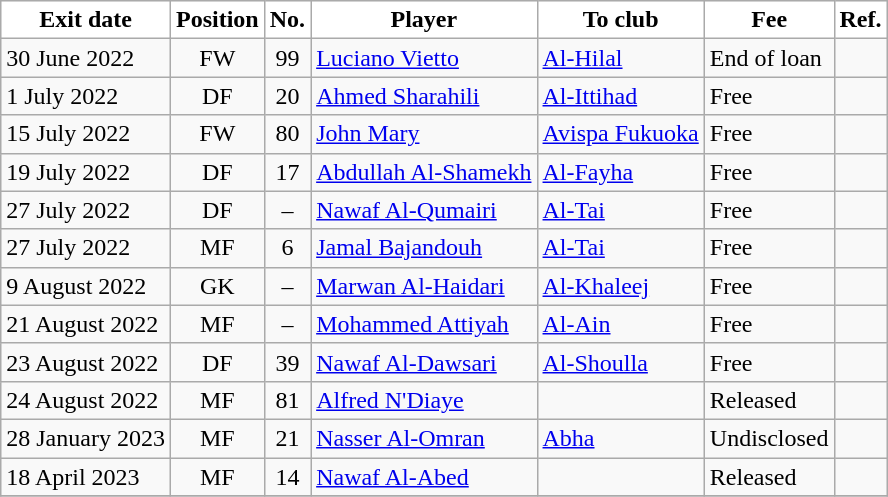<table class="wikitable sortable">
<tr>
<th style="background:white; color:black;"><strong>Exit date</strong></th>
<th style="background:white; color:black;"><strong>Position</strong></th>
<th style="background:white; color:black;"><strong>No.</strong></th>
<th style="background:white; color:black;"><strong>Player</strong></th>
<th style="background:white; color:black;"><strong>To club</strong></th>
<th style="background:white; color:black;"><strong>Fee</strong></th>
<th style="background:white; color:black;"><strong>Ref.</strong></th>
</tr>
<tr>
<td>30 June 2022</td>
<td style="text-align:center;">FW</td>
<td style="text-align:center;">99</td>
<td style="text-align:left;"> <a href='#'>Luciano Vietto</a></td>
<td style="text-align:left;"> <a href='#'>Al-Hilal</a></td>
<td>End of loan</td>
<td></td>
</tr>
<tr>
<td>1 July 2022</td>
<td style="text-align:center;">DF</td>
<td style="text-align:center;">20</td>
<td style="text-align:left;"> <a href='#'>Ahmed Sharahili</a></td>
<td style="text-align:left;"> <a href='#'>Al-Ittihad</a></td>
<td>Free</td>
<td></td>
</tr>
<tr>
<td>15 July 2022</td>
<td style="text-align:center;">FW</td>
<td style="text-align:center;">80</td>
<td style="text-align:left;"> <a href='#'>John Mary</a></td>
<td style="text-align:left;"> <a href='#'>Avispa Fukuoka</a></td>
<td>Free</td>
<td></td>
</tr>
<tr>
<td>19 July 2022</td>
<td style="text-align:center;">DF</td>
<td style="text-align:center;">17</td>
<td style="text-align:left;"> <a href='#'>Abdullah Al-Shamekh</a></td>
<td style="text-align:left;"> <a href='#'>Al-Fayha</a></td>
<td>Free</td>
<td></td>
</tr>
<tr>
<td>27 July 2022</td>
<td style="text-align:center;">DF</td>
<td style="text-align:center;">–</td>
<td style="text-align:left;"> <a href='#'>Nawaf Al-Qumairi</a></td>
<td style="text-align:left;"> <a href='#'>Al-Tai</a></td>
<td>Free</td>
<td></td>
</tr>
<tr>
<td>27 July 2022</td>
<td style="text-align:center;">MF</td>
<td style="text-align:center;">6</td>
<td style="text-align:left;"> <a href='#'>Jamal Bajandouh</a></td>
<td style="text-align:left;"> <a href='#'>Al-Tai</a></td>
<td>Free</td>
<td></td>
</tr>
<tr>
<td>9 August 2022</td>
<td style="text-align:center;">GK</td>
<td style="text-align:center;">–</td>
<td style="text-align:left;"> <a href='#'>Marwan Al-Haidari</a></td>
<td style="text-align:left;"> <a href='#'>Al-Khaleej</a></td>
<td>Free</td>
<td></td>
</tr>
<tr>
<td>21 August 2022</td>
<td style="text-align:center;">MF</td>
<td style="text-align:center;">–</td>
<td style="text-align:left;"> <a href='#'>Mohammed Attiyah</a></td>
<td style="text-align:left;"> <a href='#'>Al-Ain</a></td>
<td>Free</td>
<td></td>
</tr>
<tr>
<td>23 August 2022</td>
<td style="text-align:center;">DF</td>
<td style="text-align:center;">39</td>
<td style="text-align:left;"> <a href='#'>Nawaf Al-Dawsari</a></td>
<td style="text-align:left;"> <a href='#'>Al-Shoulla</a></td>
<td>Free</td>
<td></td>
</tr>
<tr>
<td>24 August 2022</td>
<td style="text-align:center;">MF</td>
<td style="text-align:center;">81</td>
<td style="text-align:left;"> <a href='#'>Alfred N'Diaye</a></td>
<td style="text-align:left;"></td>
<td>Released</td>
<td></td>
</tr>
<tr>
<td>28 January 2023</td>
<td style="text-align:center;">MF</td>
<td style="text-align:center;">21</td>
<td style="text-align:left;"> <a href='#'>Nasser Al-Omran</a></td>
<td style="text-align:left;"> <a href='#'>Abha</a></td>
<td>Undisclosed</td>
<td></td>
</tr>
<tr>
<td>18 April 2023</td>
<td style="text-align:center;">MF</td>
<td style="text-align:center;">14</td>
<td style="text-align:left;"> <a href='#'>Nawaf Al-Abed</a></td>
<td style="text-align:left;"></td>
<td>Released</td>
<td></td>
</tr>
<tr>
</tr>
</table>
